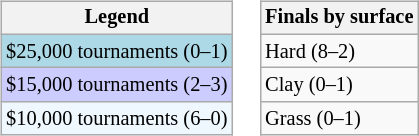<table>
<tr valign=top>
<td><br><table class=wikitable style="font-size:85%">
<tr>
<th>Legend</th>
</tr>
<tr style="background:lightblue;">
<td>$25,000 tournaments (0–1)</td>
</tr>
<tr style="background:#ccccff;">
<td>$15,000 tournaments (2–3)</td>
</tr>
<tr style="background:#f0f8ff;">
<td>$10,000 tournaments (6–0)</td>
</tr>
</table>
</td>
<td><br><table class=wikitable style="font-size:85%">
<tr>
<th>Finals by surface</th>
</tr>
<tr>
<td>Hard (8–2)</td>
</tr>
<tr>
<td>Clay (0–1)</td>
</tr>
<tr>
<td>Grass (0–1)</td>
</tr>
</table>
</td>
</tr>
</table>
